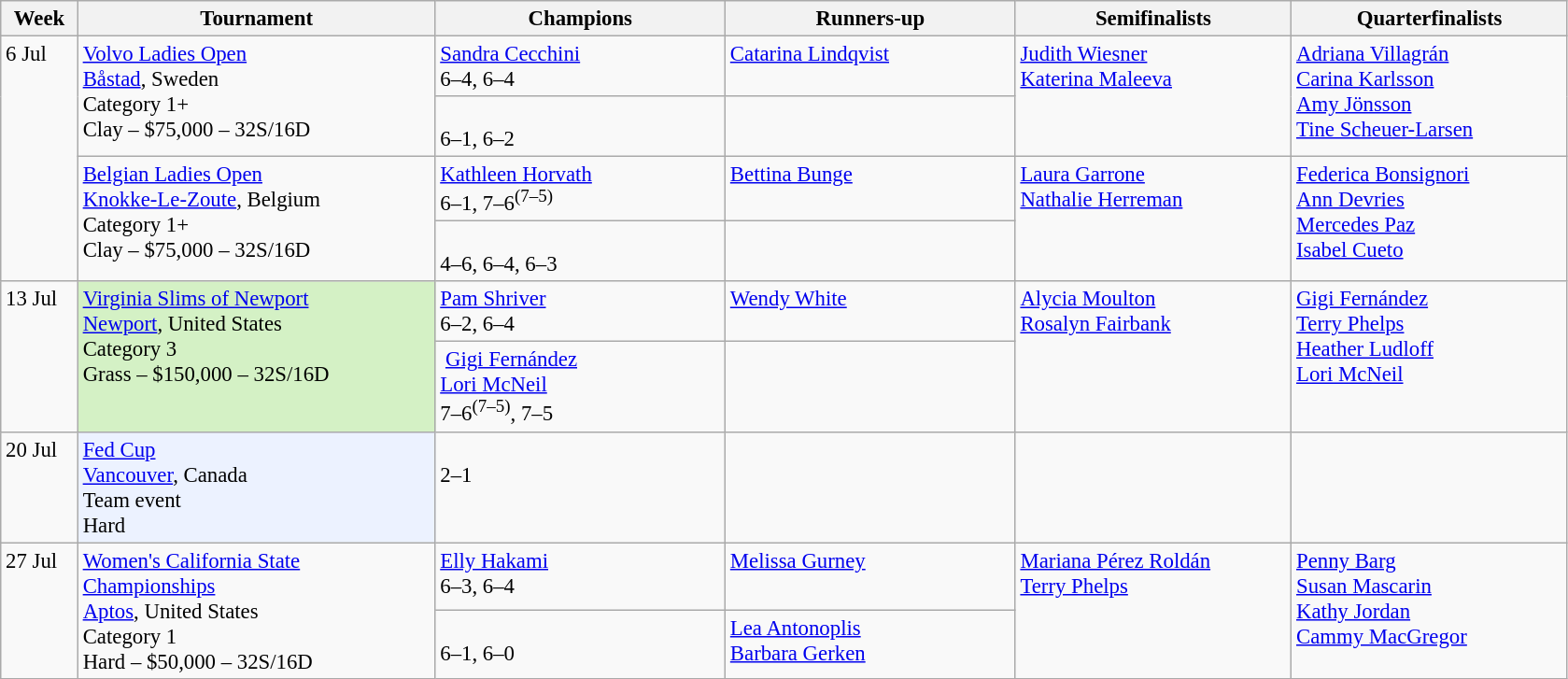<table class=wikitable style=font-size:95%>
<tr>
<th style="width:48px;">Week</th>
<th style="width:248px;">Tournament</th>
<th style="width:200px;">Champions</th>
<th style="width:200px;">Runners-up</th>
<th style="width:190px;">Semifinalists</th>
<th style="width:190px;">Quarterfinalists</th>
</tr>
<tr valign="top">
<td rowspan=4>6 Jul</td>
<td rowspan=2><a href='#'>Volvo Ladies Open</a><br><a href='#'>Båstad</a>, Sweden <br> Category 1+ <br> Clay – $75,000 – 32S/16D</td>
<td> <a href='#'>Sandra Cecchini</a><br>6–4, 6–4</td>
<td> <a href='#'>Catarina Lindqvist</a></td>
<td rowspan=2> <a href='#'>Judith Wiesner</a> <br> <a href='#'>Katerina Maleeva</a></td>
<td rowspan=2> <a href='#'>Adriana Villagrán</a> <br> <a href='#'>Carina Karlsson</a> <br> <a href='#'>Amy Jönsson</a> <br> <a href='#'>Tine Scheuer-Larsen</a></td>
</tr>
<tr valign="top">
<td><br>6–1, 6–2</td>
<td></td>
</tr>
<tr valign="top">
<td rowspan=2><a href='#'>Belgian Ladies Open</a><br><a href='#'>Knokke-Le-Zoute</a>, Belgium <br> Category 1+ <br> Clay – $75,000 – 32S/16D</td>
<td> <a href='#'>Kathleen Horvath</a><br>6–1, 7–6<sup>(7–5)</sup></td>
<td> <a href='#'>Bettina Bunge</a></td>
<td rowspan=2> <a href='#'>Laura Garrone</a> <br> <a href='#'>Nathalie Herreman</a></td>
<td rowspan=2> <a href='#'>Federica Bonsignori</a> <br> <a href='#'>Ann Devries</a> <br> <a href='#'>Mercedes Paz</a> <br> <a href='#'>Isabel Cueto</a></td>
</tr>
<tr valign="top">
<td><br>4–6, 6–4, 6–3</td>
<td></td>
</tr>
<tr valign="top">
<td rowspan=2>13 Jul</td>
<td rowspan=2 style="background:#d4f1c5;"><a href='#'>Virginia Slims of Newport</a><br><a href='#'>Newport</a>, United States <br> Category 3 <br> Grass – $150,000 – 32S/16D</td>
<td> <a href='#'>Pam Shriver</a><br>6–2, 6–4</td>
<td> <a href='#'>Wendy White</a></td>
<td rowspan=2> <a href='#'>Alycia Moulton</a> <br> <a href='#'>Rosalyn Fairbank</a></td>
<td rowspan=2> <a href='#'>Gigi Fernández</a> <br> <a href='#'>Terry Phelps</a> <br> <a href='#'>Heather Ludloff</a> <br> <a href='#'>Lori McNeil</a></td>
</tr>
<tr valign="top">
<td {{unbulleted list> <a href='#'>Gigi Fernández</a> <br> <a href='#'>Lori McNeil</a><br>7–6<sup>(7–5)</sup>, 7–5</td>
<td></td>
</tr>
<tr valign=top>
<td>20 Jul</td>
<td style="background:#ecf2ff;"><a href='#'>Fed Cup</a><br><a href='#'>Vancouver</a>, Canada<br>Team event<br>Hard<br></td>
<td> <br> 2–1</td>
<td> <br></td>
<td> <br> <br></td>
<td> <br> <br> <br></td>
</tr>
<tr valign="top">
<td rowspan=2>27 Jul</td>
<td rowspan=2><a href='#'>Women's California State Championships</a><br><a href='#'>Aptos</a>, United States <br> Category 1 <br> Hard – $50,000 – 32S/16D</td>
<td> <a href='#'>Elly Hakami</a><br>6–3, 6–4</td>
<td> <a href='#'>Melissa Gurney</a></td>
<td rowspan=2> <a href='#'>Mariana Pérez Roldán</a> <br> <a href='#'>Terry Phelps</a></td>
<td rowspan=2> <a href='#'>Penny Barg</a>  <br> <a href='#'>Susan Mascarin</a> <br> <a href='#'>Kathy Jordan</a> <br> <a href='#'>Cammy MacGregor</a></td>
</tr>
<tr valign="top">
<td><br>6–1, 6–0</td>
<td> <a href='#'>Lea Antonoplis</a> <br> <a href='#'>Barbara Gerken</a></td>
</tr>
</table>
